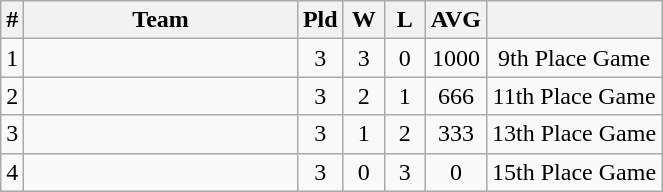<table class="wikitable" style="text-align:center;">
<tr>
<th>#</th>
<th width=175>Team</th>
<th width=20 abbr="Played">Pld</th>
<th width=20 abbr="Won">W</th>
<th width=20 abbr="Lost">L</th>
<th width=30 abbr="Average">AVG</th>
<th></th>
</tr>
<tr>
<td>1</td>
<td align=left></td>
<td>3</td>
<td>3</td>
<td>0</td>
<td>1000</td>
<td>9th Place Game</td>
</tr>
<tr>
<td>2</td>
<td align=left></td>
<td>3</td>
<td>2</td>
<td>1</td>
<td>666</td>
<td>11th Place Game</td>
</tr>
<tr>
<td>3</td>
<td align=left></td>
<td>3</td>
<td>1</td>
<td>2</td>
<td>333</td>
<td>13th Place Game</td>
</tr>
<tr>
<td>4</td>
<td align=left></td>
<td>3</td>
<td>0</td>
<td>3</td>
<td>0</td>
<td>15th Place Game</td>
</tr>
</table>
